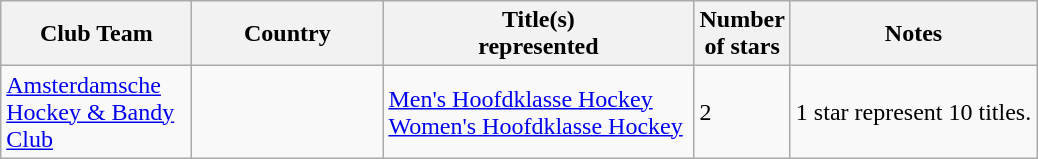<table class="wikitable sortable">
<tr>
<th width=120>Club Team</th>
<th width=120>Country</th>
<th width=200>Title(s)<br>represented</th>
<th>Number<br>of stars</th>
<th class="unsortable">Notes</th>
</tr>
<tr>
<td><a href='#'>Amsterdamsche Hockey & Bandy Club</a></td>
<td></td>
<td><a href='#'>Men's Hoofdklasse Hockey</a> <a href='#'>Women's Hoofdklasse Hockey</a></td>
<td>2</td>
<td>1 star represent 10 titles.</td>
</tr>
</table>
